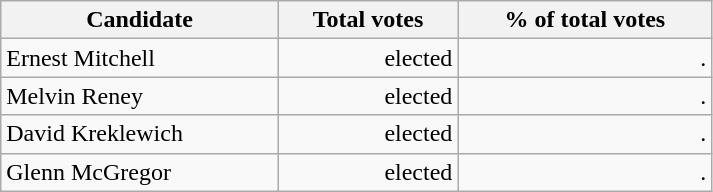<table class="wikitable" width="475">
<tr>
<th align="left">Candidate</th>
<th align="right">Total votes</th>
<th align="right">% of total votes</th>
</tr>
<tr>
<td align="left">Ernest Mitchell</td>
<td align="right">elected</td>
<td align="right">.</td>
</tr>
<tr>
<td align="left">Melvin Reney</td>
<td align="right">elected</td>
<td align="right">.</td>
</tr>
<tr>
<td align="left">David Kreklewich</td>
<td align="right">elected</td>
<td align="right">.</td>
</tr>
<tr>
<td align="left">Glenn McGregor</td>
<td align="right">elected</td>
<td align="right">.</td>
</tr>
</table>
